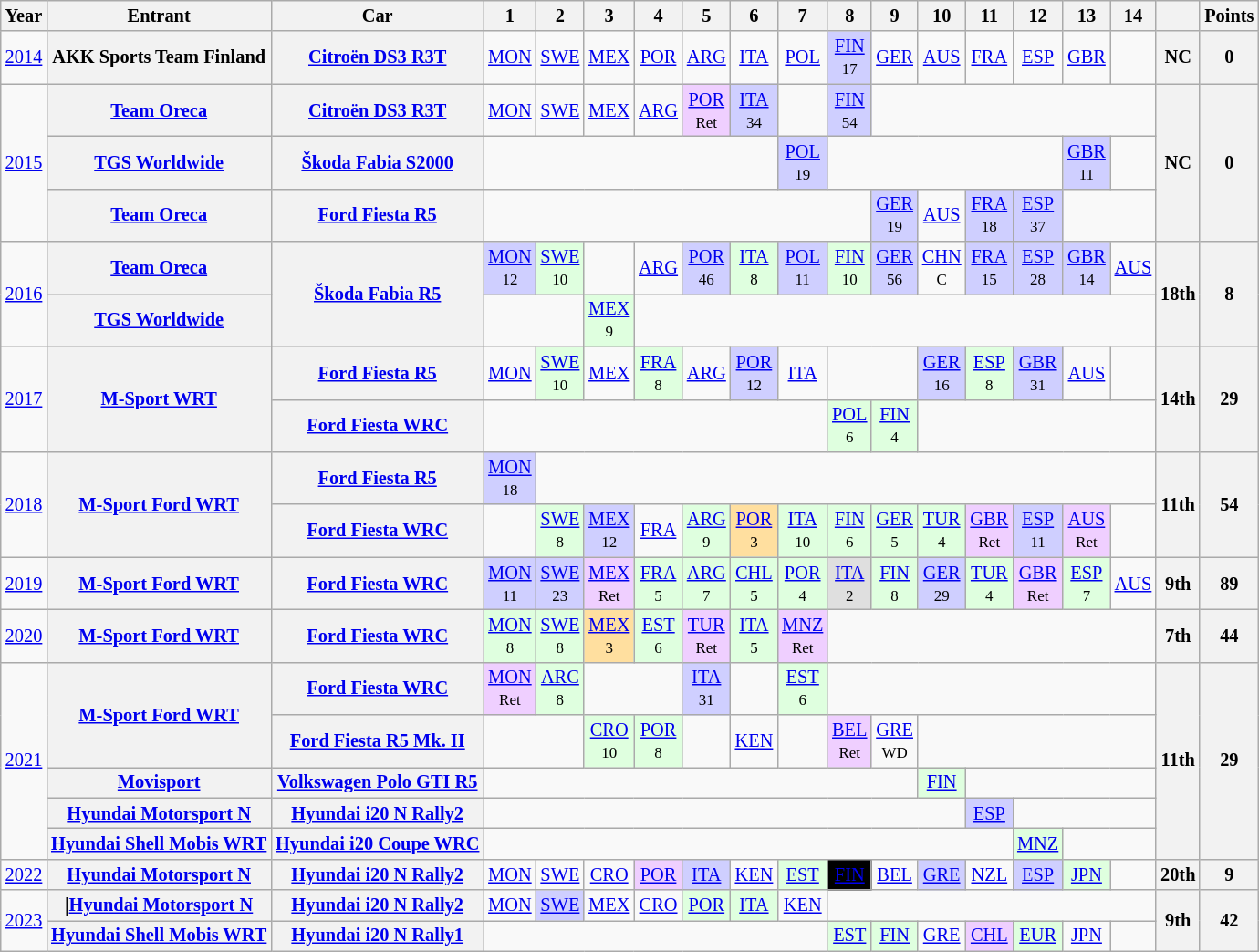<table class="wikitable" style="text-align:center; font-size:85%">
<tr>
<th>Year</th>
<th>Entrant</th>
<th>Car</th>
<th>1</th>
<th>2</th>
<th>3</th>
<th>4</th>
<th>5</th>
<th>6</th>
<th>7</th>
<th>8</th>
<th>9</th>
<th>10</th>
<th>11</th>
<th>12</th>
<th>13</th>
<th>14</th>
<th></th>
<th>Points</th>
</tr>
<tr>
<td><a href='#'>2014</a></td>
<th nowrap>AKK Sports Team Finland</th>
<th nowrap><a href='#'>Citroën DS3 R3T</a></th>
<td><a href='#'>MON</a></td>
<td><a href='#'>SWE</a></td>
<td><a href='#'>MEX</a></td>
<td><a href='#'>POR</a></td>
<td><a href='#'>ARG</a></td>
<td><a href='#'>ITA</a></td>
<td><a href='#'>POL</a></td>
<td style="background:#cfcfff;"><a href='#'>FIN</a><br><small>17</small></td>
<td><a href='#'>GER</a></td>
<td><a href='#'>AUS</a></td>
<td><a href='#'>FRA</a></td>
<td><a href='#'>ESP</a></td>
<td><a href='#'>GBR</a></td>
<td></td>
<th>NC</th>
<th>0</th>
</tr>
<tr>
<td rowspan=3><a href='#'>2015</a></td>
<th nowrap><a href='#'>Team Oreca</a></th>
<th nowrap><a href='#'>Citroën DS3 R3T</a></th>
<td><a href='#'>MON</a></td>
<td><a href='#'>SWE</a></td>
<td><a href='#'>MEX</a></td>
<td><a href='#'>ARG</a></td>
<td style="background:#EFCFFF;"><a href='#'>POR</a><br><small>Ret</small></td>
<td style="background:#CFCFFF;"><a href='#'>ITA</a><br><small>34</small></td>
<td></td>
<td style="background:#CFCFFF;"><a href='#'>FIN</a><br><small>54</small></td>
<td colspan=6></td>
<th rowspan=3>NC</th>
<th rowspan=3>0</th>
</tr>
<tr>
<th nowrap><a href='#'>TGS Worldwide</a></th>
<th nowrap><a href='#'>Škoda Fabia S2000</a></th>
<td colspan=6></td>
<td style="background:#CFCFFF;"><a href='#'>POL</a><br><small>19</small></td>
<td colspan=5></td>
<td style="background:#CFCFFF;"><a href='#'>GBR</a><br><small>11</small></td>
<td></td>
</tr>
<tr>
<th nowrap><a href='#'>Team Oreca</a></th>
<th nowrap><a href='#'>Ford Fiesta R5</a></th>
<td colspan=8></td>
<td style="background:#CFCFFF;"><a href='#'>GER</a><br><small>19</small></td>
<td><a href='#'>AUS</a></td>
<td style="background:#CFCFFF;"><a href='#'>FRA</a><br><small>18</small></td>
<td style="background:#CFCFFF;"><a href='#'>ESP</a><br><small>37</small></td>
<td colspan=2></td>
</tr>
<tr>
<td rowspan=2 nowrap><a href='#'>2016</a></td>
<th nowrap><a href='#'>Team Oreca</a></th>
<th rowspan=2 nowrap><a href='#'>Škoda Fabia R5</a></th>
<td style="background:#cfcfff;"><a href='#'>MON</a><br><small>12</small></td>
<td style="background:#dfffdf;"><a href='#'>SWE</a><br><small>10</small></td>
<td></td>
<td><a href='#'>ARG</a></td>
<td style="background:#cfcfff;"><a href='#'>POR</a><br><small>46</small></td>
<td style="background:#dfffdf;"><a href='#'>ITA</a><br><small>8</small></td>
<td style="background:#cfcfff;"><a href='#'>POL</a><br><small>11</small></td>
<td style="background:#dfffdf;"><a href='#'>FIN</a><br><small>10</small></td>
<td style="background:#cfcfff;"><a href='#'>GER</a><br><small>56</small></td>
<td><a href='#'>CHN</a><br><small>C</small></td>
<td style="background:#cfcfff;"><a href='#'>FRA</a><br><small>15</small></td>
<td style="background:#cfcfff;"><a href='#'>ESP</a><br><small>28</small></td>
<td style="background:#cfcfff;"><a href='#'>GBR</a><br><small>14</small></td>
<td><a href='#'>AUS</a></td>
<th rowspan=2>18th</th>
<th rowspan=2>8</th>
</tr>
<tr>
<th nowrap><a href='#'>TGS Worldwide</a></th>
<td colspan=2></td>
<td style="background:#dfffdf;"><a href='#'>MEX</a><br><small>9</small></td>
<td colspan=11></td>
</tr>
<tr>
<td rowspan=2><a href='#'>2017</a></td>
<th rowspan=2 nowrap><a href='#'>M-Sport WRT</a></th>
<th nowrap><a href='#'>Ford Fiesta R5</a></th>
<td><a href='#'>MON</a></td>
<td style="background:#dfffdf;"><a href='#'>SWE</a><br><small>10</small></td>
<td><a href='#'>MEX</a></td>
<td style="background:#dfffdf;"><a href='#'>FRA</a><br><small>8</small></td>
<td><a href='#'>ARG</a></td>
<td style="background:#cfcfff;"><a href='#'>POR</a><br><small>12</small></td>
<td><a href='#'>ITA</a></td>
<td colspan=2></td>
<td style="background:#cfcfff;"><a href='#'>GER</a><br><small>16</small></td>
<td style="background:#dfffdf;"><a href='#'>ESP</a><br><small>8</small></td>
<td style="background:#cfcfff;"><a href='#'>GBR</a><br><small>31</small></td>
<td><a href='#'>AUS</a></td>
<td></td>
<th rowspan=2>14th</th>
<th rowspan=2>29</th>
</tr>
<tr>
<th nowrap><a href='#'>Ford Fiesta WRC</a></th>
<td colspan=7></td>
<td style="background:#dfffdf;"><a href='#'>POL</a><br><small>6</small></td>
<td style="background:#dfffdf;"><a href='#'>FIN</a><br><small>4</small></td>
<td colspan=5></td>
</tr>
<tr>
<td rowspan=2><a href='#'>2018</a></td>
<th rowspan=2 nowrap><a href='#'>M-Sport Ford WRT</a></th>
<th nowrap><a href='#'>Ford Fiesta R5</a></th>
<td style="background:#cfcfff;"><a href='#'>MON</a><br><small>18</small></td>
<td colspan=13></td>
<th rowspan=2>11th</th>
<th rowspan=2>54</th>
</tr>
<tr>
<th nowrap><a href='#'>Ford Fiesta WRC</a></th>
<td></td>
<td style="background:#dfffdf;"><a href='#'>SWE</a><br><small>8</small></td>
<td style="background:#CFCFFF;"><a href='#'>MEX</a><br><small>12</small></td>
<td><a href='#'>FRA</a></td>
<td style="background:#dfffdf;"><a href='#'>ARG</a><br><small>9</small></td>
<td style="background:#ffdf9f;"><a href='#'>POR</a><br><small>3</small></td>
<td style="background:#dfffdf;"><a href='#'>ITA</a><br><small>10</small></td>
<td style="background:#dfffdf;"><a href='#'>FIN</a><br><small>6</small></td>
<td style="background:#dfffdf;"><a href='#'>GER</a><br><small>5</small></td>
<td style="background:#dfffdf;"><a href='#'>TUR</a><br><small>4</small></td>
<td style="background:#EFCFFF;"><a href='#'>GBR</a><br><small>Ret</small></td>
<td style="background:#CFCFFF;"><a href='#'>ESP</a><br><small>11</small></td>
<td style="background:#EFCFFF;"><a href='#'>AUS</a><br><small>Ret</small></td>
<td></td>
</tr>
<tr>
<td><a href='#'>2019</a></td>
<th nowrap><a href='#'>M-Sport Ford WRT</a></th>
<th nowrap><a href='#'>Ford Fiesta WRC</a></th>
<td style="background:#CFCFFF;"><a href='#'>MON</a><br><small>11</small></td>
<td style="background:#CFCFFF;"><a href='#'>SWE</a><br><small>23</small></td>
<td style="background:#EFCFFF"><a href='#'>MEX</a><br><small>Ret</small></td>
<td style="background:#dfffdf;"><a href='#'>FRA</a><br><small>5</small></td>
<td style="background:#dfffdf;"><a href='#'>ARG</a><br><small>7</small></td>
<td style="background:#dfffdf;"><a href='#'>CHL</a><br><small>5</small></td>
<td style="background:#dfffdf;"><a href='#'>POR</a><br><small>4</small></td>
<td style="background:#DFDFDF;"><a href='#'>ITA</a><br><small>2</small></td>
<td style="background:#dfffdf;"><a href='#'>FIN</a><br><small>8</small></td>
<td style="background:#CFCFFF;"><a href='#'>GER</a><br><small>29</small></td>
<td style="background:#dfffdf;"><a href='#'>TUR</a><br><small>4</small></td>
<td style="background:#EFCFFF"><a href='#'>GBR</a><br><small>Ret</small></td>
<td style="background:#dfffdf;"><a href='#'>ESP</a><br><small>7</small></td>
<td><a href='#'>AUS</a><br></td>
<th>9th</th>
<th>89</th>
</tr>
<tr>
<td><a href='#'>2020</a></td>
<th nowrap><a href='#'>M-Sport Ford WRT</a></th>
<th nowrap><a href='#'>Ford Fiesta WRC</a></th>
<td style="background:#dfffdf;"><a href='#'>MON</a><br><small>8</small></td>
<td style="background:#dfffdf;"><a href='#'>SWE</a><br><small>8</small></td>
<td style="background:#ffdf9f;"><a href='#'>MEX</a><br><small>3</small></td>
<td style="background:#dfffdf;"><a href='#'>EST</a><br><small>6</small></td>
<td style="background:#EFCFFF;"><a href='#'>TUR</a><br><small>Ret</small></td>
<td style="background:#dfffdf;"><a href='#'>ITA</a><br><small>5</small></td>
<td style="background:#EFCFFF;"><a href='#'>MNZ</a><br><small>Ret</small></td>
<td colspan=7></td>
<th>7th</th>
<th>44</th>
</tr>
<tr>
<td rowspan=5><a href='#'>2021</a></td>
<th rowspan=2 nowrap><a href='#'>M-Sport Ford WRT</a></th>
<th nowrap><a href='#'>Ford Fiesta WRC</a></th>
<td style="background:#EFCFFF;"><a href='#'>MON</a><br><small>Ret</small></td>
<td style="background:#dfffdf;"><a href='#'>ARC</a><br><small>8</small></td>
<td colspan=2></td>
<td style="background:#CFCFFF;"><a href='#'>ITA</a><br><small>31</small></td>
<td></td>
<td style="background:#dfffdf;"><a href='#'>EST</a><br><small>6</small></td>
<td colspan=7></td>
<th rowspan=5>11th</th>
<th rowspan=5>29</th>
</tr>
<tr>
<th nowrap><a href='#'>Ford Fiesta R5 Mk. II</a></th>
<td colspan=2></td>
<td style="background:#dfffdf;"><a href='#'>CRO</a><br><small>10</small></td>
<td style="background:#dfffdf;"><a href='#'>POR</a><br><small>8</small></td>
<td></td>
<td><a href='#'>KEN</a><br></td>
<td></td>
<td style="background:#EFCFFF;"><a href='#'>BEL</a><br><small>Ret</small></td>
<td><a href='#'>GRE</a><br><small>WD</small></td>
<td colspan=5></td>
</tr>
<tr>
<th nowrap><a href='#'>Movisport</a></th>
<th nowrap><a href='#'>Volkswagen Polo GTI R5</a></th>
<td colspan=9></td>
<td style="background:#dfffdf;"><a href='#'>FIN</a><br></td>
<td colspan=4></td>
</tr>
<tr>
<th nowrap><a href='#'>Hyundai Motorsport N</a></th>
<th nowrap><a href='#'>Hyundai i20 N Rally2</a></th>
<td colspan=10></td>
<td style="background:#CFCFFF;"><a href='#'>ESP</a><br></td>
<td colspan=3></td>
</tr>
<tr>
<th nowrap><a href='#'>Hyundai Shell Mobis WRT</a></th>
<th nowrap><a href='#'>Hyundai i20 Coupe WRC</a></th>
<td colspan=11></td>
<td style="background:#dfffdf;"><a href='#'>MNZ</a><br></td>
<td colspan=2></td>
</tr>
<tr>
<td><a href='#'>2022</a></td>
<th nowrap><a href='#'>Hyundai Motorsport N</a></th>
<th nowrap><a href='#'>Hyundai i20 N Rally2</a></th>
<td><a href='#'>MON</a></td>
<td><a href='#'>SWE</a></td>
<td><a href='#'>CRO</a></td>
<td style="background:#EFCFFF;"><a href='#'>POR</a><br></td>
<td style="background:#cfcfff;"><a href='#'>ITA</a><br></td>
<td><a href='#'>KEN</a></td>
<td style="background:#dfffdf;"><a href='#'>EST</a><br></td>
<td style="background:#000000; color:#ffffff"><a href='#'><span>FIN</span></a><br></td>
<td><a href='#'>BEL</a></td>
<td style="background:#cfcfff;"><a href='#'>GRE</a><br></td>
<td><a href='#'>NZL</a></td>
<td style="background:#cfcfff;"><a href='#'>ESP</a><br></td>
<td style="background:#dfffdf;"><a href='#'>JPN</a><br></td>
<td></td>
<th>20th</th>
<th>9</th>
</tr>
<tr>
<td rowspan=2><a href='#'>2023</a></td>
<th nowrap>|<a href='#'>Hyundai Motorsport N</a></th>
<th nowrap><a href='#'>Hyundai i20 N Rally2</a></th>
<td><a href='#'>MON</a></td>
<td style="background:#cfcfff;"><a href='#'>SWE</a><br></td>
<td><a href='#'>MEX</a></td>
<td><a href='#'>CRO</a></td>
<td style="background:#dfffdf;"><a href='#'>POR</a><br></td>
<td style="background:#dfffdf;"><a href='#'>ITA</a><br></td>
<td><a href='#'>KEN</a></td>
<td colspan=7></td>
<th rowspan=2>9th</th>
<th rowspan=2>42</th>
</tr>
<tr>
<th nowrap><a href='#'>Hyundai Shell Mobis WRT</a></th>
<th nowrap><a href='#'>Hyundai i20 N Rally1</a></th>
<td colspan=7></td>
<td style="background:#dfffdf;"><a href='#'>EST</a><br></td>
<td style="background:#dfffdf;"><a href='#'>FIN</a><br></td>
<td><a href='#'>GRE</a></td>
<td style="background:#EFCFFF;"><a href='#'>CHL</a><br></td>
<td style="background:#dfffdf;"><a href='#'>EUR</a><br></td>
<td><a href='#'>JPN</a></td>
<td></td>
</tr>
</table>
